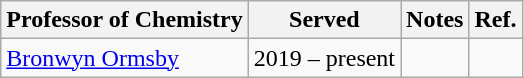<table class="wikitable">
<tr>
<th>Professor of Chemistry</th>
<th>Served</th>
<th>Notes</th>
<th>Ref.</th>
</tr>
<tr>
<td><a href='#'>Bronwyn Ormsby</a></td>
<td>2019 – present</td>
<td></td>
<td></td>
</tr>
</table>
